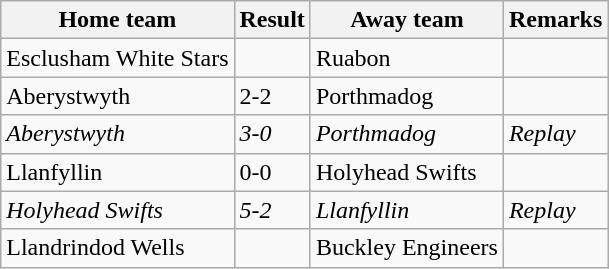<table class="wikitable">
<tr>
<th>Home team</th>
<th>Result</th>
<th>Away team</th>
<th>Remarks</th>
</tr>
<tr>
<td>Esclusham White Stars</td>
<td></td>
<td>Ruabon</td>
<td></td>
</tr>
<tr>
<td>Aberystwyth</td>
<td>2-2</td>
<td>Porthmadog</td>
<td></td>
</tr>
<tr>
<td><em>Aberystwyth</em></td>
<td><em>3-0</em></td>
<td><em>Porthmadog</em></td>
<td><em>Replay</em></td>
</tr>
<tr>
<td>Llanfyllin</td>
<td>0-0</td>
<td>Holyhead Swifts</td>
<td></td>
</tr>
<tr>
<td><em>Holyhead Swifts</em></td>
<td><em>5-2</em></td>
<td><em>Llanfyllin</em></td>
<td><em>Replay</em></td>
</tr>
<tr>
<td>Llandrindod Wells</td>
<td></td>
<td>Buckley Engineers</td>
<td></td>
</tr>
</table>
